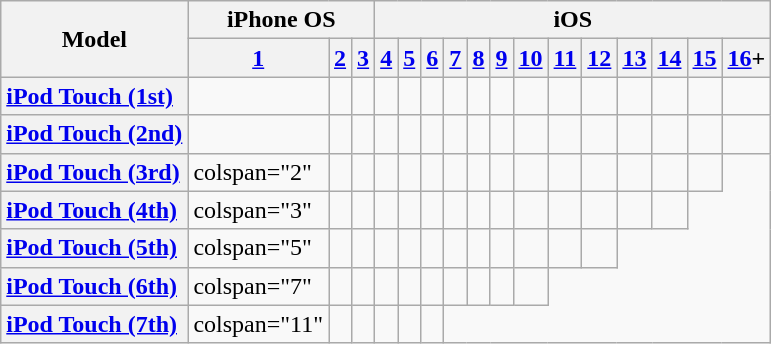<table class="wikitable">
<tr>
<th scope="col" rowspan="2">Model</th>
<th scope="colgroup" colspan="3">iPhone OS</th>
<th scope="colgroup" colspan="15">iOS</th>
</tr>
<tr>
<th scope="col"><a href='#'>1</a></th>
<th scope="col"><a href='#'>2</a></th>
<th scope="col"><a href='#'>3</a></th>
<th scope="col"><a href='#'>4</a></th>
<th scope="col"><a href='#'>5</a></th>
<th scope="col"><a href='#'>6</a></th>
<th scope="col"><a href='#'>7</a></th>
<th scope="col"><a href='#'>8</a></th>
<th scope="col"><a href='#'>9</a></th>
<th scope="col"><a href='#'>10</a></th>
<th scope="col"><a href='#'>11</a></th>
<th scope="col"><a href='#'>12</a></th>
<th scope="col"><a href='#'>13</a></th>
<th scope="col"><a href='#'>14</a></th>
<th scope="col"><a href='#'>15</a></th>
<th scope="col"><a href='#'>16</a>+</th>
</tr>
<tr>
<th scope="row" style="text-align: left"><a href='#'>iPod Touch (1st)</a></th>
<td></td>
<td></td>
<td></td>
<td></td>
<td></td>
<td></td>
<td></td>
<td></td>
<td></td>
<td></td>
<td></td>
<td></td>
<td></td>
<td></td>
<td></td>
<td></td>
</tr>
<tr>
<th scope="row" style="text-align: left"><a href='#'>iPod Touch (2nd)</a></th>
<td></td>
<td></td>
<td></td>
<td></td>
<td></td>
<td></td>
<td></td>
<td></td>
<td></td>
<td></td>
<td></td>
<td></td>
<td></td>
<td></td>
<td></td>
<td></td>
</tr>
<tr>
<th scope="row" style="text-align: left"><a href='#'>iPod Touch (3rd)</a></th>
<td>colspan="2" </td>
<td></td>
<td></td>
<td></td>
<td></td>
<td></td>
<td></td>
<td></td>
<td></td>
<td></td>
<td></td>
<td></td>
<td></td>
<td></td>
<td></td>
</tr>
<tr>
<th scope="row" style="text-align: left"><a href='#'>iPod Touch (4th)</a></th>
<td>colspan="3" </td>
<td></td>
<td></td>
<td></td>
<td></td>
<td></td>
<td></td>
<td></td>
<td></td>
<td></td>
<td></td>
<td></td>
<td></td>
<td></td>
</tr>
<tr>
<th scope="row" style="text-align: left"><a href='#'>iPod Touch (5th)</a></th>
<td>colspan="5" </td>
<td></td>
<td></td>
<td></td>
<td></td>
<td></td>
<td></td>
<td></td>
<td></td>
<td></td>
<td></td>
<td></td>
</tr>
<tr>
<th scope="row" style="text-align: left"><a href='#'>iPod Touch (6th)</a></th>
<td>colspan="7" </td>
<td></td>
<td></td>
<td></td>
<td></td>
<td></td>
<td></td>
<td></td>
<td></td>
<td></td>
</tr>
<tr>
<th scope="row" style="text-align: left"><a href='#'>iPod Touch (7th)</a></th>
<td>colspan="11" </td>
<td></td>
<td></td>
<td></td>
<td></td>
<td></td>
</tr>
</table>
